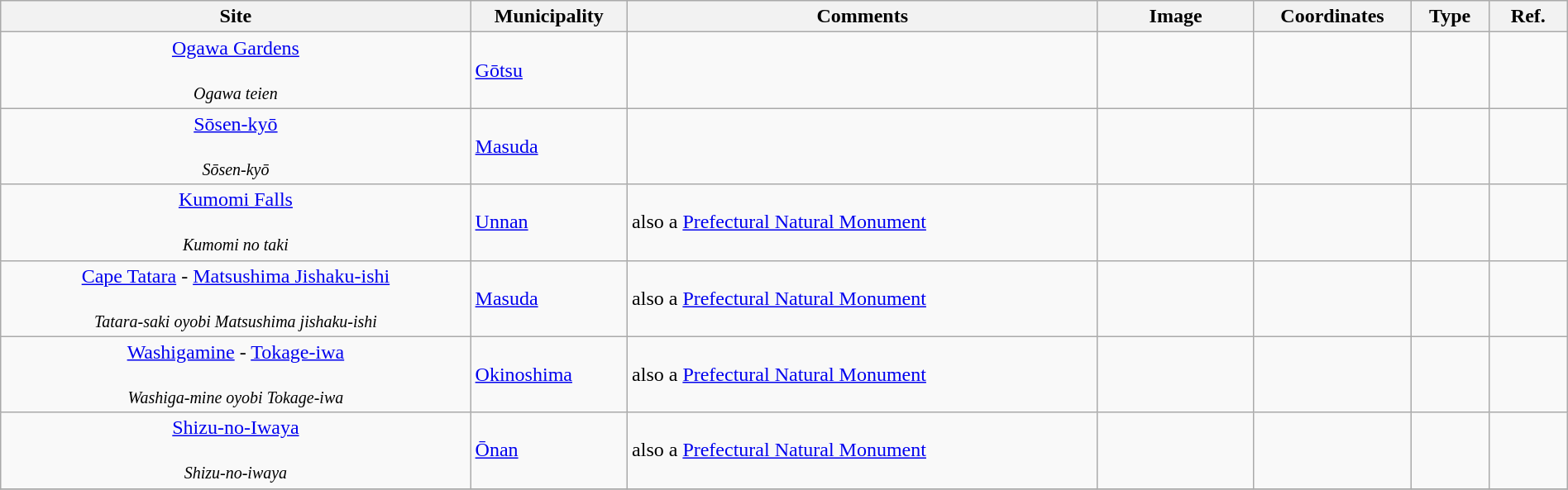<table class="wikitable sortable"  style="width:100%;">
<tr>
<th width="30%" align="left">Site</th>
<th width="10%" align="left">Municipality</th>
<th width="30%" align="left" class="unsortable">Comments</th>
<th width="10%" align="left"  class="unsortable">Image</th>
<th width="10%" align="left" class="unsortable">Coordinates</th>
<th width="5%" align="left">Type</th>
<th width="5%" align="left"  class="unsortable">Ref.</th>
</tr>
<tr>
<td align="center"><a href='#'>Ogawa Gardens</a><br><br><small><em>Ogawa teien</em></small></td>
<td><a href='#'>Gōtsu</a></td>
<td></td>
<td></td>
<td></td>
<td></td>
<td></td>
</tr>
<tr>
<td align="center"><a href='#'>Sōsen-kyō</a><br><br><small><em>Sōsen-kyō</em></small></td>
<td><a href='#'>Masuda</a></td>
<td></td>
<td></td>
<td></td>
<td></td>
<td></td>
</tr>
<tr>
<td align="center"><a href='#'>Kumomi Falls</a><br><br><small><em>Kumomi no taki</em></small></td>
<td><a href='#'>Unnan</a></td>
<td>also a <a href='#'>Prefectural Natural Monument</a></td>
<td></td>
<td></td>
<td></td>
<td></td>
</tr>
<tr>
<td align="center"><a href='#'>Cape Tatara</a> - <a href='#'>Matsushima Jishaku-ishi</a><br><br><small><em>Tatara-saki oyobi Matsushima jishaku-ishi</em></small></td>
<td><a href='#'>Masuda</a></td>
<td>also a <a href='#'>Prefectural Natural Monument</a></td>
<td></td>
<td></td>
<td></td>
<td></td>
</tr>
<tr>
<td align="center"><a href='#'>Washigamine</a> - <a href='#'>Tokage-iwa</a><br><br><small><em>Washiga-mine oyobi Tokage-iwa</em></small></td>
<td><a href='#'>Okinoshima</a></td>
<td>also a <a href='#'>Prefectural Natural Monument</a></td>
<td></td>
<td></td>
<td></td>
<td></td>
</tr>
<tr>
<td align="center"><a href='#'>Shizu-no-Iwaya</a><br><br><small><em>Shizu-no-iwaya</em></small></td>
<td><a href='#'>Ōnan</a></td>
<td>also a <a href='#'>Prefectural Natural Monument</a></td>
<td></td>
<td></td>
<td></td>
<td></td>
</tr>
<tr>
</tr>
</table>
